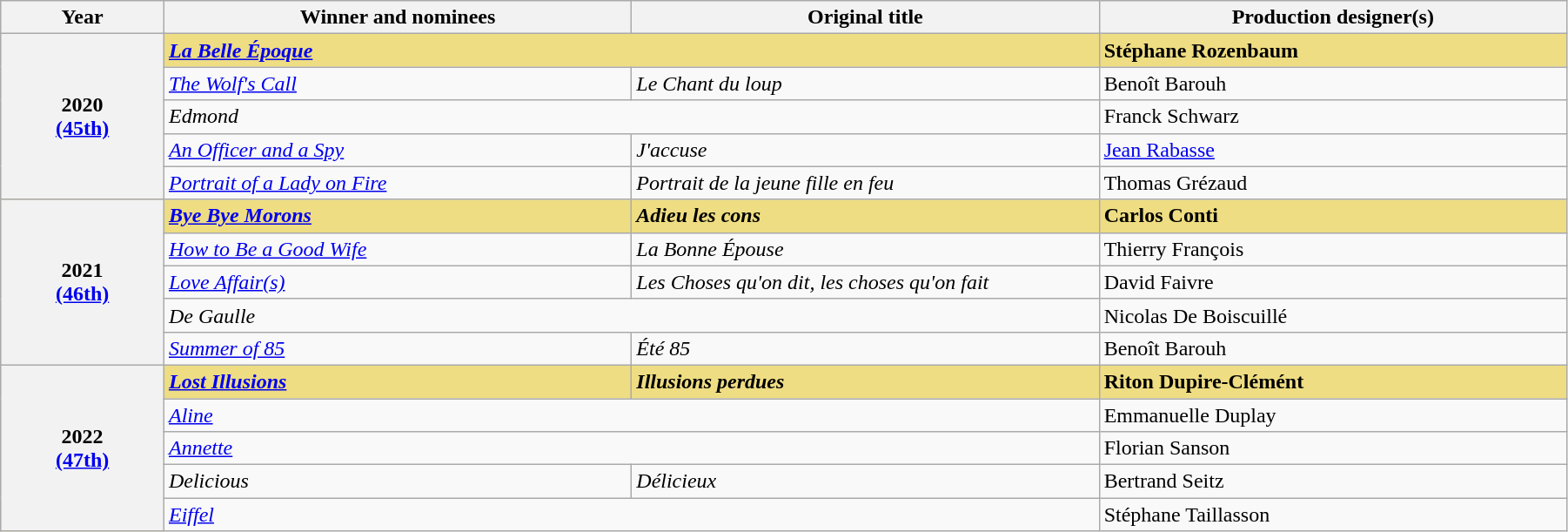<table class="wikitable" width="95%" cellpadding="5">
<tr>
<th width="100">Year</th>
<th width="300">Winner and nominees</th>
<th width="300">Original title</th>
<th width="300">Production designer(s)</th>
</tr>
<tr style="background:#eedd82;">
<th rowspan="5">2020<br><a href='#'>(45th)</a></th>
<td colspan="2"><em><a href='#'><strong>La Belle Époque</strong></a></em></td>
<td><strong>Stéphane Rozenbaum</strong></td>
</tr>
<tr>
<td><em><a href='#'>The Wolf's Call</a></em></td>
<td><em>Le Chant du loup</em></td>
<td>Benoît Barouh</td>
</tr>
<tr>
<td colspan="2"><em>Edmond</em></td>
<td>Franck Schwarz</td>
</tr>
<tr>
<td><em><a href='#'>An Officer and a Spy</a></em></td>
<td><em>J'accuse</em></td>
<td><a href='#'>Jean Rabasse</a></td>
</tr>
<tr>
<td><em><a href='#'>Portrait of a Lady on Fire</a></em></td>
<td><em>Portrait de la jeune fille en feu</em></td>
<td>Thomas Grézaud</td>
</tr>
<tr style="background:#eedd82;">
<th rowspan="5">2021<br><a href='#'>(46th)</a><br></th>
<td><em><a href='#'><strong>Bye Bye Morons</strong></a></em></td>
<td><strong><em>Adieu les cons</em></strong></td>
<td><strong>Carlos Conti</strong></td>
</tr>
<tr>
<td><em><a href='#'>How to Be a Good Wife</a></em></td>
<td><em>La Bonne Épouse</em></td>
<td>Thierry François</td>
</tr>
<tr>
<td><em><a href='#'>Love Affair(s)</a></em></td>
<td><em>Les Choses qu'on dit, les choses qu'on fait</em></td>
<td>David Faivre</td>
</tr>
<tr>
<td colspan="2"><em>De Gaulle</em></td>
<td>Nicolas De Boiscuillé</td>
</tr>
<tr>
<td><em><a href='#'>Summer of 85</a></em></td>
<td><em>Été 85</em></td>
<td>Benoît Barouh</td>
</tr>
<tr style="background:#eedd82;">
<th rowspan="5">2022<br><a href='#'>(47th)</a></th>
<td><em><a href='#'><strong>Lost Illusions</strong></a></em></td>
<td><strong><em>Illusions perdues</em></strong></td>
<td><strong>Riton Dupire-Clémént</strong></td>
</tr>
<tr>
<td colspan="2"><em><a href='#'>Aline</a></em></td>
<td>Emmanuelle Duplay</td>
</tr>
<tr>
<td colspan="2"><em><a href='#'>Annette</a></em></td>
<td>Florian Sanson</td>
</tr>
<tr>
<td><em>Delicious</em></td>
<td><em>Délicieux</em></td>
<td>Bertrand Seitz</td>
</tr>
<tr>
<td colspan="2"><em><a href='#'>Eiffel</a></em></td>
<td>Stéphane Taillasson</td>
</tr>
</table>
